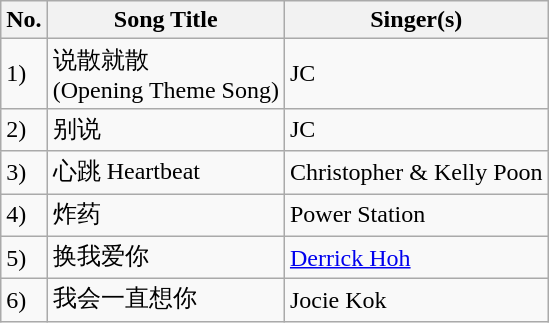<table class="wikitable">
<tr>
<th>No.</th>
<th>Song Title</th>
<th>Singer(s)</th>
</tr>
<tr>
<td>1)</td>
<td>说散就散    <br> (Opening Theme Song)</td>
<td>JC</td>
</tr>
<tr>
<td>2)</td>
<td>别说</td>
<td>JC</td>
</tr>
<tr>
<td>3)</td>
<td>心跳 Heartbeat</td>
<td>Christopher & Kelly Poon</td>
</tr>
<tr>
<td>4)</td>
<td>炸药</td>
<td>Power Station</td>
</tr>
<tr>
<td>5)</td>
<td>换我爱你</td>
<td><a href='#'>Derrick Hoh</a></td>
</tr>
<tr>
<td>6)</td>
<td>我会一直想你</td>
<td>Jocie Kok</td>
</tr>
</table>
